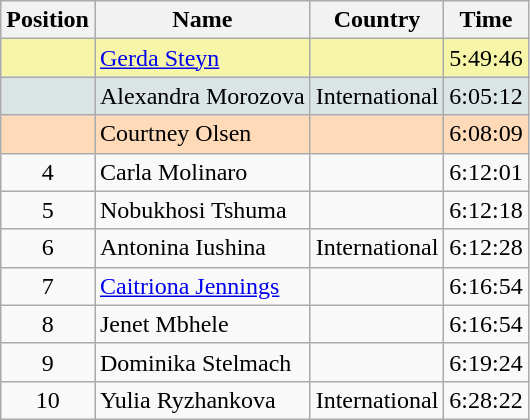<table class="wikitable">
<tr>
<th>Position</th>
<th>Name</th>
<th>Country</th>
<th>Time</th>
</tr>
<tr bgcolor="#F7F6A8">
<td align=center></td>
<td><a href='#'>Gerda Steyn</a></td>
<td></td>
<td>5:49:46</td>
</tr>
<tr bgcolor="#DCE5E5">
<td align=center></td>
<td>Alexandra Morozova</td>
<td>International</td>
<td>6:05:12</td>
</tr>
<tr bgcolor="#FFDAB9">
<td align=center></td>
<td>Courtney Olsen</td>
<td></td>
<td>6:08:09</td>
</tr>
<tr>
<td align=center>4</td>
<td>Carla Molinaro</td>
<td></td>
<td>6:12:01</td>
</tr>
<tr>
<td align=center>5</td>
<td>Nobukhosi Tshuma</td>
<td></td>
<td>6:12:18</td>
</tr>
<tr>
<td align=center>6</td>
<td>Antonina Iushina</td>
<td>International</td>
<td>6:12:28</td>
</tr>
<tr>
<td align=center>7</td>
<td><a href='#'>Caitriona Jennings</a></td>
<td></td>
<td>6:16:54</td>
</tr>
<tr>
<td align=center>8</td>
<td>Jenet Mbhele</td>
<td></td>
<td>6:16:54</td>
</tr>
<tr>
<td align=center>9</td>
<td>Dominika Stelmach</td>
<td></td>
<td>6:19:24</td>
</tr>
<tr>
<td align=center>10</td>
<td>Yulia Ryzhankova</td>
<td>International</td>
<td>6:28:22</td>
</tr>
</table>
